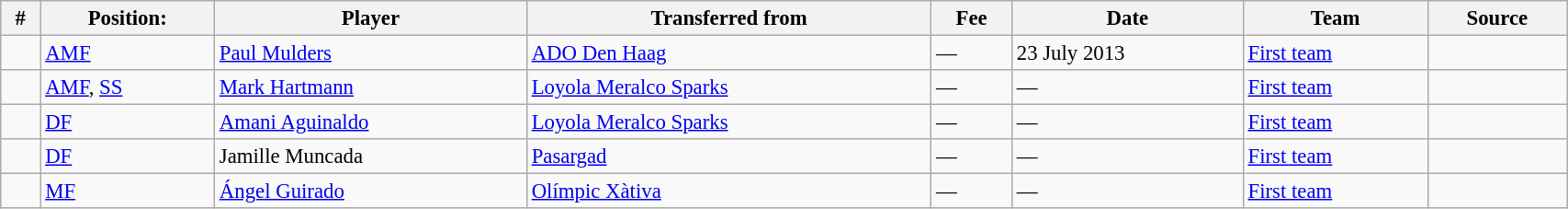<table class="wikitable sortable" style="width:90%; text-align:center; font-size:95%; text-align:left;">
<tr>
<th><strong>#</strong></th>
<th><strong>Position:</strong></th>
<th><strong>Player</strong></th>
<th><strong>Transferred from</strong></th>
<th><strong>Fee</strong></th>
<th><strong>Date</strong></th>
<th><strong>Team</strong></th>
<th><strong>Source</strong></th>
</tr>
<tr>
<td></td>
<td><a href='#'>AMF</a></td>
<td> <a href='#'>Paul Mulders</a></td>
<td> <a href='#'>ADO Den Haag</a></td>
<td>—</td>
<td>23 July 2013</td>
<td><a href='#'>First team</a></td>
<td></td>
</tr>
<tr>
<td></td>
<td><a href='#'>AMF</a>, <a href='#'>SS</a></td>
<td> <a href='#'>Mark Hartmann</a></td>
<td> <a href='#'>Loyola Meralco Sparks</a></td>
<td>—</td>
<td>—</td>
<td><a href='#'>First team</a></td>
<td></td>
</tr>
<tr>
<td></td>
<td><a href='#'>DF</a></td>
<td> <a href='#'>Amani Aguinaldo</a></td>
<td> <a href='#'>Loyola Meralco Sparks</a></td>
<td>—</td>
<td>—</td>
<td><a href='#'>First team</a></td>
<td></td>
</tr>
<tr>
<td></td>
<td><a href='#'>DF</a></td>
<td> Jamille Muncada</td>
<td> <a href='#'>Pasargad</a></td>
<td>—</td>
<td>—</td>
<td><a href='#'>First team</a></td>
<td></td>
</tr>
<tr>
<td></td>
<td><a href='#'>MF</a></td>
<td> <a href='#'>Ángel Guirado</a></td>
<td> <a href='#'>Olímpic Xàtiva</a></td>
<td>—</td>
<td>—</td>
<td><a href='#'>First team</a></td>
<td></td>
</tr>
</table>
